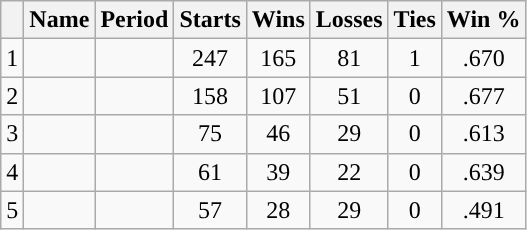<table class="wikitable sortable" style="text-align: center;">
<tr>
<th></th>
<th>Name</th>
<th>Period</th>
<th>Starts</th>
<th>Wins</th>
<th>Losses</th>
<th>Ties</th>
<th>Win %</th>
</tr>
<tr>
<td style="text-align:right;">1</td>
<td style="text-align:left"></td>
<td></td>
<td>247</td>
<td>165</td>
<td>81</td>
<td>1</td>
<td>.670</td>
</tr>
<tr>
<td style="text-align:right;">2</td>
<td style="text-align:left"></td>
<td></td>
<td>158</td>
<td>107</td>
<td>51</td>
<td>0</td>
<td>.677</td>
</tr>
<tr>
<td style="text-align:right;">3</td>
<td style="text-align:left"></td>
<td></td>
<td>75</td>
<td>46</td>
<td>29</td>
<td>0</td>
<td>.613</td>
</tr>
<tr>
<td style="text-align:right;">4</td>
<td style="text-align:left"></td>
<td></td>
<td>61</td>
<td>39</td>
<td>22</td>
<td>0</td>
<td>.639</td>
</tr>
<tr>
<td style="text-align:right;">5</td>
<td style="text-align:left"></td>
<td></td>
<td>57</td>
<td>28</td>
<td>29</td>
<td>0</td>
<td>.491</td>
</tr>
</table>
